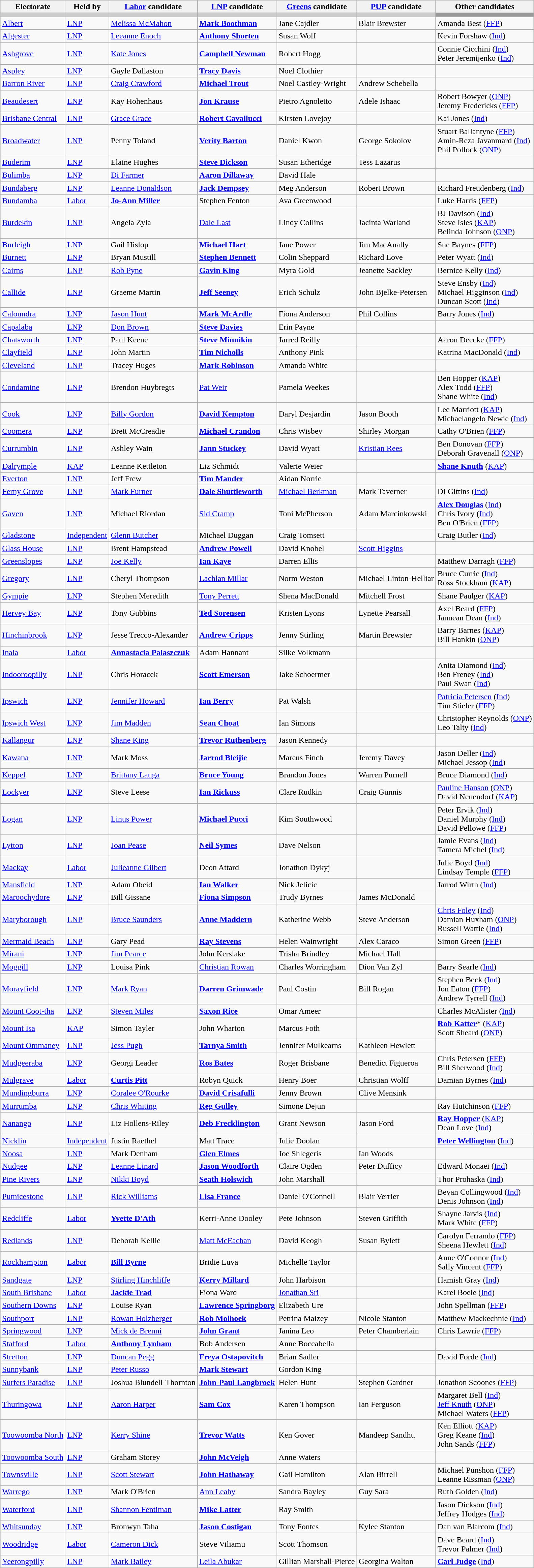<table class="wikitable">
<tr>
<th>Electorate</th>
<th>Held by</th>
<th><a href='#'>Labor</a> candidate</th>
<th><a href='#'>LNP</a> candidate</th>
<th><a href='#'>Greens</a> candidate</th>
<th><a href='#'>PUP</a> candidate</th>
<th>Other candidates</th>
</tr>
<tr bgcolor="#cccccc">
<td></td>
<td></td>
<td></td>
<td></td>
<td></td>
<td></td>
<td bgcolor="#999999"></td>
</tr>
<tr>
<td><a href='#'>Albert</a></td>
<td><a href='#'>LNP</a></td>
<td><a href='#'>Melissa McMahon</a></td>
<td><strong><a href='#'>Mark Boothman</a></strong></td>
<td>Jane Cajdler</td>
<td>Blair Brewster</td>
<td>Amanda Best (<a href='#'>FFP</a>)</td>
</tr>
<tr>
<td><a href='#'>Algester</a></td>
<td><a href='#'>LNP</a></td>
<td><a href='#'>Leeanne Enoch</a></td>
<td><strong><a href='#'>Anthony Shorten</a></strong></td>
<td>Susan Wolf</td>
<td></td>
<td>Kevin Forshaw (<a href='#'>Ind</a>)</td>
</tr>
<tr>
<td><a href='#'>Ashgrove</a></td>
<td><a href='#'>LNP</a></td>
<td><a href='#'>Kate Jones</a></td>
<td><strong><a href='#'>Campbell Newman</a></strong></td>
<td>Robert Hogg</td>
<td></td>
<td>Connie Cicchini (<a href='#'>Ind</a>) <br> Peter Jeremijenko (<a href='#'>Ind</a>)</td>
</tr>
<tr>
<td><a href='#'>Aspley</a></td>
<td><a href='#'>LNP</a></td>
<td>Gayle Dallaston</td>
<td><strong><a href='#'>Tracy Davis</a></strong></td>
<td>Noel Clothier</td>
<td></td>
<td></td>
</tr>
<tr>
<td><a href='#'>Barron River</a></td>
<td><a href='#'>LNP</a></td>
<td><a href='#'>Craig Crawford</a></td>
<td><strong><a href='#'>Michael Trout</a></strong></td>
<td>Noel Castley-Wright</td>
<td>Andrew Schebella</td>
<td></td>
</tr>
<tr>
<td><a href='#'>Beaudesert</a></td>
<td><a href='#'>LNP</a></td>
<td>Kay Hohenhaus</td>
<td><strong><a href='#'>Jon Krause</a></strong></td>
<td>Pietro Agnoletto</td>
<td>Adele Ishaac</td>
<td>Robert Bowyer (<a href='#'>ONP</a>) <br> Jeremy Fredericks (<a href='#'>FFP</a>)</td>
</tr>
<tr>
<td><a href='#'>Brisbane Central</a></td>
<td><a href='#'>LNP</a></td>
<td><a href='#'>Grace Grace</a></td>
<td><strong><a href='#'>Robert Cavallucci</a></strong></td>
<td>Kirsten Lovejoy</td>
<td></td>
<td>Kai Jones (<a href='#'>Ind</a>)</td>
</tr>
<tr>
<td><a href='#'>Broadwater</a></td>
<td><a href='#'>LNP</a></td>
<td>Penny Toland</td>
<td><strong><a href='#'>Verity Barton</a></strong></td>
<td>Daniel Kwon</td>
<td>George Sokolov</td>
<td>Stuart Ballantyne (<a href='#'>FFP</a>) <br> Amin-Reza Javanmard (<a href='#'>Ind</a>) <br> Phil Pollock (<a href='#'>ONP</a>)</td>
</tr>
<tr>
<td><a href='#'>Buderim</a></td>
<td><a href='#'>LNP</a></td>
<td>Elaine Hughes</td>
<td><strong><a href='#'>Steve Dickson</a></strong></td>
<td>Susan Etheridge</td>
<td>Tess Lazarus</td>
<td></td>
</tr>
<tr>
<td><a href='#'>Bulimba</a></td>
<td><a href='#'>LNP</a></td>
<td><a href='#'>Di Farmer</a></td>
<td><strong><a href='#'>Aaron Dillaway</a></strong></td>
<td>David Hale</td>
<td></td>
<td></td>
</tr>
<tr>
<td><a href='#'>Bundaberg</a></td>
<td><a href='#'>LNP</a></td>
<td><a href='#'>Leanne Donaldson</a></td>
<td><strong><a href='#'>Jack Dempsey</a></strong></td>
<td>Meg Anderson</td>
<td>Robert Brown</td>
<td>Richard Freudenberg (<a href='#'>Ind</a>)</td>
</tr>
<tr>
<td><a href='#'>Bundamba</a></td>
<td><a href='#'>Labor</a></td>
<td><strong><a href='#'>Jo-Ann Miller</a></strong></td>
<td>Stephen Fenton</td>
<td>Ava Greenwood</td>
<td></td>
<td>Luke Harris (<a href='#'>FFP</a>)</td>
</tr>
<tr>
<td><a href='#'>Burdekin</a></td>
<td><a href='#'>LNP</a></td>
<td>Angela Zyla</td>
<td><a href='#'>Dale Last</a></td>
<td>Lindy Collins</td>
<td>Jacinta Warland</td>
<td>BJ Davison (<a href='#'>Ind</a>) <br> Steve Isles (<a href='#'>KAP</a>) <br> Belinda Johnson (<a href='#'>ONP</a>)</td>
</tr>
<tr>
<td><a href='#'>Burleigh</a></td>
<td><a href='#'>LNP</a></td>
<td>Gail Hislop</td>
<td><strong><a href='#'>Michael Hart</a></strong></td>
<td>Jane Power</td>
<td>Jim MacAnally</td>
<td>Sue Baynes (<a href='#'>FFP</a>)</td>
</tr>
<tr>
<td><a href='#'>Burnett</a></td>
<td><a href='#'>LNP</a></td>
<td>Bryan Mustill</td>
<td><strong><a href='#'>Stephen Bennett</a></strong></td>
<td>Colin Sheppard</td>
<td>Richard Love</td>
<td>Peter Wyatt (<a href='#'>Ind</a>)</td>
</tr>
<tr>
<td><a href='#'>Cairns</a></td>
<td><a href='#'>LNP</a></td>
<td><a href='#'>Rob Pyne</a></td>
<td><strong><a href='#'>Gavin King</a></strong></td>
<td>Myra Gold</td>
<td>Jeanette Sackley</td>
<td>Bernice Kelly (<a href='#'>Ind</a>)</td>
</tr>
<tr>
<td><a href='#'>Callide</a></td>
<td><a href='#'>LNP</a></td>
<td>Graeme Martin</td>
<td><strong><a href='#'>Jeff Seeney</a></strong></td>
<td>Erich Schulz</td>
<td>John Bjelke-Petersen</td>
<td>Steve Ensby (<a href='#'>Ind</a>) <br> Michael Higginson (<a href='#'>Ind</a>) <br> Duncan Scott (<a href='#'>Ind</a>)</td>
</tr>
<tr>
<td><a href='#'>Caloundra</a></td>
<td><a href='#'>LNP</a></td>
<td><a href='#'>Jason Hunt</a></td>
<td><strong><a href='#'>Mark McArdle</a></strong></td>
<td>Fiona Anderson</td>
<td>Phil Collins</td>
<td>Barry Jones (<a href='#'>Ind</a>)</td>
</tr>
<tr>
<td><a href='#'>Capalaba</a></td>
<td><a href='#'>LNP</a></td>
<td><a href='#'>Don Brown</a></td>
<td><strong><a href='#'>Steve Davies</a></strong></td>
<td>Erin Payne</td>
<td></td>
<td></td>
</tr>
<tr>
<td><a href='#'>Chatsworth</a></td>
<td><a href='#'>LNP</a></td>
<td>Paul Keene</td>
<td><strong><a href='#'>Steve Minnikin</a></strong></td>
<td>Jarred Reilly</td>
<td></td>
<td>Aaron Deecke (<a href='#'>FFP</a>)</td>
</tr>
<tr>
<td><a href='#'>Clayfield</a></td>
<td><a href='#'>LNP</a></td>
<td>John Martin</td>
<td><strong><a href='#'>Tim Nicholls</a></strong></td>
<td>Anthony Pink</td>
<td></td>
<td>Katrina MacDonald (<a href='#'>Ind</a>)</td>
</tr>
<tr>
<td><a href='#'>Cleveland</a></td>
<td><a href='#'>LNP</a></td>
<td>Tracey Huges</td>
<td><strong><a href='#'>Mark Robinson</a></strong></td>
<td>Amanda White</td>
<td></td>
<td></td>
</tr>
<tr>
<td><a href='#'>Condamine</a></td>
<td><a href='#'>LNP</a></td>
<td>Brendon Huybregts</td>
<td><a href='#'>Pat Weir</a></td>
<td>Pamela Weekes</td>
<td></td>
<td>Ben Hopper (<a href='#'>KAP</a>) <br> Alex Todd (<a href='#'>FFP</a>) <br> Shane White (<a href='#'>Ind</a>)</td>
</tr>
<tr>
<td><a href='#'>Cook</a></td>
<td><a href='#'>LNP</a></td>
<td><a href='#'>Billy Gordon</a></td>
<td><strong><a href='#'>David Kempton</a></strong></td>
<td>Daryl Desjardin</td>
<td>Jason Booth</td>
<td>Lee Marriott (<a href='#'>KAP</a>) <br> Michaelangelo Newie (<a href='#'>Ind</a>)</td>
</tr>
<tr>
<td><a href='#'>Coomera</a></td>
<td><a href='#'>LNP</a></td>
<td>Brett McCreadie</td>
<td><strong><a href='#'>Michael Crandon</a></strong></td>
<td>Chris Wisbey</td>
<td>Shirley Morgan</td>
<td>Cathy O'Brien (<a href='#'>FFP</a>)</td>
</tr>
<tr>
<td><a href='#'>Currumbin</a></td>
<td><a href='#'>LNP</a></td>
<td>Ashley Wain</td>
<td><strong><a href='#'>Jann Stuckey</a></strong></td>
<td>David Wyatt</td>
<td><a href='#'>Kristian Rees</a></td>
<td>Ben Donovan (<a href='#'>FFP</a>) <br> Deborah Gravenall (<a href='#'>ONP</a>)</td>
</tr>
<tr>
<td><a href='#'>Dalrymple</a></td>
<td><a href='#'>KAP</a></td>
<td>Leanne Kettleton</td>
<td>Liz Schmidt</td>
<td>Valerie Weier</td>
<td></td>
<td><strong><a href='#'>Shane Knuth</a></strong> (<a href='#'>KAP</a>)</td>
</tr>
<tr>
<td><a href='#'>Everton</a></td>
<td><a href='#'>LNP</a></td>
<td>Jeff Frew</td>
<td><strong><a href='#'>Tim Mander</a></strong></td>
<td>Aidan Norrie</td>
<td></td>
<td></td>
</tr>
<tr>
<td><a href='#'>Ferny Grove</a></td>
<td><a href='#'>LNP</a></td>
<td><a href='#'>Mark Furner</a></td>
<td><strong><a href='#'>Dale Shuttleworth</a></strong></td>
<td><a href='#'>Michael Berkman</a></td>
<td>Mark Taverner</td>
<td>Di Gittins (<a href='#'>Ind</a>)</td>
</tr>
<tr>
<td><a href='#'>Gaven</a></td>
<td><a href='#'>LNP</a></td>
<td>Michael Riordan</td>
<td><a href='#'>Sid Cramp</a></td>
<td>Toni McPherson</td>
<td>Adam Marcinkowski</td>
<td><strong><a href='#'>Alex Douglas</a></strong> (<a href='#'>Ind</a>) <br> Chris Ivory (<a href='#'>Ind</a>) <br> Ben O'Brien (<a href='#'>FFP</a>)</td>
</tr>
<tr>
<td><a href='#'>Gladstone</a></td>
<td><a href='#'>Independent</a></td>
<td><a href='#'>Glenn Butcher</a></td>
<td>Michael Duggan</td>
<td>Craig Tomsett</td>
<td></td>
<td>Craig Butler (<a href='#'>Ind</a>)</td>
</tr>
<tr>
<td><a href='#'>Glass House</a></td>
<td><a href='#'>LNP</a></td>
<td>Brent Hampstead</td>
<td><strong><a href='#'>Andrew Powell</a></strong></td>
<td>David Knobel</td>
<td><a href='#'>Scott Higgins</a></td>
<td></td>
</tr>
<tr>
<td><a href='#'>Greenslopes</a></td>
<td><a href='#'>LNP</a></td>
<td><a href='#'>Joe Kelly</a></td>
<td><strong><a href='#'>Ian Kaye</a></strong></td>
<td>Darren Ellis</td>
<td></td>
<td>Matthew Darragh (<a href='#'>FFP</a>)</td>
</tr>
<tr>
<td><a href='#'>Gregory</a></td>
<td><a href='#'>LNP</a></td>
<td>Cheryl Thompson</td>
<td><a href='#'>Lachlan Millar</a></td>
<td>Norm Weston</td>
<td>Michael Linton-Helliar</td>
<td>Bruce Currie (<a href='#'>Ind</a>) <br> Ross Stockham (<a href='#'>KAP</a>)</td>
</tr>
<tr>
<td><a href='#'>Gympie</a></td>
<td><a href='#'>LNP</a></td>
<td>Stephen Meredith</td>
<td><a href='#'>Tony Perrett</a></td>
<td>Shena MacDonald</td>
<td>Mitchell Frost</td>
<td>Shane Paulger (<a href='#'>KAP</a>)</td>
</tr>
<tr>
<td><a href='#'>Hervey Bay</a></td>
<td><a href='#'>LNP</a></td>
<td>Tony Gubbins</td>
<td><strong><a href='#'>Ted Sorensen</a></strong></td>
<td>Kristen Lyons</td>
<td>Lynette Pearsall</td>
<td>Axel Beard (<a href='#'>FFP</a>) <br> Jannean Dean (<a href='#'>Ind</a>)</td>
</tr>
<tr>
<td><a href='#'>Hinchinbrook</a></td>
<td><a href='#'>LNP</a></td>
<td>Jesse Trecco-Alexander</td>
<td><strong><a href='#'>Andrew Cripps</a></strong></td>
<td>Jenny Stirling</td>
<td>Martin Brewster</td>
<td>Barry Barnes (<a href='#'>KAP</a>) <br> Bill Hankin (<a href='#'>ONP</a>)</td>
</tr>
<tr>
<td><a href='#'>Inala</a></td>
<td><a href='#'>Labor</a></td>
<td><strong><a href='#'>Annastacia Palaszczuk</a></strong></td>
<td>Adam Hannant</td>
<td>Silke Volkmann</td>
<td></td>
<td></td>
</tr>
<tr>
<td><a href='#'>Indooroopilly</a></td>
<td><a href='#'>LNP</a></td>
<td>Chris Horacek</td>
<td><strong><a href='#'>Scott Emerson</a></strong></td>
<td>Jake Schoermer</td>
<td></td>
<td>Anita Diamond (<a href='#'>Ind</a>) <br> Ben Freney (<a href='#'>Ind</a>) <br> Paul Swan (<a href='#'>Ind</a>)</td>
</tr>
<tr>
<td><a href='#'>Ipswich</a></td>
<td><a href='#'>LNP</a></td>
<td><a href='#'>Jennifer Howard</a></td>
<td><strong><a href='#'>Ian Berry</a></strong></td>
<td>Pat Walsh</td>
<td></td>
<td><a href='#'>Patricia Petersen</a> (<a href='#'>Ind</a>) <br> Tim Stieler (<a href='#'>FFP</a>)</td>
</tr>
<tr>
<td><a href='#'>Ipswich West</a></td>
<td><a href='#'>LNP</a></td>
<td><a href='#'>Jim Madden</a></td>
<td><strong><a href='#'>Sean Choat</a></strong></td>
<td>Ian Simons</td>
<td></td>
<td>Christopher Reynolds (<a href='#'>ONP</a>) <br> Leo Talty (<a href='#'>Ind</a>)</td>
</tr>
<tr>
<td><a href='#'>Kallangur</a></td>
<td><a href='#'>LNP</a></td>
<td><a href='#'>Shane King</a></td>
<td><strong><a href='#'>Trevor Ruthenberg</a></strong></td>
<td>Jason Kennedy</td>
<td></td>
<td></td>
</tr>
<tr>
<td><a href='#'>Kawana</a></td>
<td><a href='#'>LNP</a></td>
<td>Mark Moss</td>
<td><strong><a href='#'>Jarrod Bleijie</a></strong></td>
<td>Marcus Finch</td>
<td>Jeremy Davey</td>
<td>Jason Deller (<a href='#'>Ind</a>) <br> Michael Jessop (<a href='#'>Ind</a>)</td>
</tr>
<tr>
<td><a href='#'>Keppel</a></td>
<td><a href='#'>LNP</a></td>
<td><a href='#'>Brittany Lauga</a></td>
<td><strong><a href='#'>Bruce Young</a></strong></td>
<td>Brandon Jones</td>
<td>Warren Purnell</td>
<td>Bruce Diamond (<a href='#'>Ind</a>)</td>
</tr>
<tr>
<td><a href='#'>Lockyer</a></td>
<td><a href='#'>LNP</a></td>
<td>Steve Leese</td>
<td><strong><a href='#'>Ian Rickuss</a></strong></td>
<td>Clare Rudkin</td>
<td>Craig Gunnis</td>
<td><a href='#'>Pauline Hanson</a> (<a href='#'>ONP</a>) <br> David Neuendorf (<a href='#'>KAP</a>)</td>
</tr>
<tr>
<td><a href='#'>Logan</a></td>
<td><a href='#'>LNP</a></td>
<td><a href='#'>Linus Power</a></td>
<td><strong><a href='#'>Michael Pucci</a></strong></td>
<td>Kim Southwood</td>
<td></td>
<td>Peter Ervik (<a href='#'>Ind</a>) <br> Daniel Murphy (<a href='#'>Ind</a>) <br> David Pellowe (<a href='#'>FFP</a>)</td>
</tr>
<tr>
<td><a href='#'>Lytton</a></td>
<td><a href='#'>LNP</a></td>
<td><a href='#'>Joan Pease</a></td>
<td><strong><a href='#'>Neil Symes</a></strong></td>
<td>Dave Nelson</td>
<td></td>
<td>Jamie Evans (<a href='#'>Ind</a>) <br> Tamera Michel (<a href='#'>Ind</a>)</td>
</tr>
<tr>
<td><a href='#'>Mackay</a></td>
<td><a href='#'>Labor</a></td>
<td><a href='#'>Julieanne Gilbert</a></td>
<td>Deon Attard</td>
<td>Jonathon Dykyj</td>
<td></td>
<td>Julie Boyd (<a href='#'>Ind</a>) <br> Lindsay Temple (<a href='#'>FFP</a>)</td>
</tr>
<tr>
<td><a href='#'>Mansfield</a></td>
<td><a href='#'>LNP</a></td>
<td>Adam Obeid</td>
<td><strong><a href='#'>Ian Walker</a></strong></td>
<td>Nick Jelicic</td>
<td></td>
<td>Jarrod Wirth (<a href='#'>Ind</a>)</td>
</tr>
<tr>
<td><a href='#'>Maroochydore</a></td>
<td><a href='#'>LNP</a></td>
<td>Bill Gissane</td>
<td><strong><a href='#'>Fiona Simpson</a></strong></td>
<td>Trudy Byrnes</td>
<td>James McDonald</td>
<td></td>
</tr>
<tr>
<td><a href='#'>Maryborough</a></td>
<td><a href='#'>LNP</a></td>
<td><a href='#'>Bruce Saunders</a></td>
<td><strong><a href='#'>Anne Maddern</a></strong></td>
<td>Katherine Webb</td>
<td>Steve Anderson</td>
<td><a href='#'>Chris Foley</a> (<a href='#'>Ind</a>) <br> Damian Huxham (<a href='#'>ONP</a>) <br> Russell Wattie (<a href='#'>Ind</a>)</td>
</tr>
<tr>
<td><a href='#'>Mermaid Beach</a></td>
<td><a href='#'>LNP</a></td>
<td>Gary Pead</td>
<td><strong><a href='#'>Ray Stevens</a></strong></td>
<td>Helen Wainwright</td>
<td>Alex Caraco</td>
<td>Simon Green (<a href='#'>FFP</a>)</td>
</tr>
<tr>
<td><a href='#'>Mirani</a></td>
<td><a href='#'>LNP</a></td>
<td><a href='#'>Jim Pearce</a></td>
<td>John Kerslake</td>
<td>Trisha Brindley</td>
<td>Michael Hall</td>
<td></td>
</tr>
<tr>
<td><a href='#'>Moggill</a></td>
<td><a href='#'>LNP</a></td>
<td>Louisa Pink</td>
<td><a href='#'>Christian Rowan</a></td>
<td>Charles Worringham</td>
<td>Dion Van Zyl</td>
<td>Barry Searle (<a href='#'>Ind</a>)</td>
</tr>
<tr>
<td><a href='#'>Morayfield</a></td>
<td><a href='#'>LNP</a></td>
<td><a href='#'>Mark Ryan</a></td>
<td><strong><a href='#'>Darren Grimwade</a></strong></td>
<td>Paul Costin</td>
<td>Bill Rogan</td>
<td>Stephen Beck (<a href='#'>Ind</a>) <br> Jon Eaton (<a href='#'>FFP</a>) <br> Andrew Tyrrell (<a href='#'>Ind</a>)</td>
</tr>
<tr>
<td><a href='#'>Mount Coot-tha</a></td>
<td><a href='#'>LNP</a></td>
<td><a href='#'>Steven Miles</a></td>
<td><strong><a href='#'>Saxon Rice</a></strong></td>
<td>Omar Ameer</td>
<td></td>
<td>Charles McAlister (<a href='#'>Ind</a>)</td>
</tr>
<tr>
<td><a href='#'>Mount Isa</a></td>
<td><a href='#'>KAP</a></td>
<td>Simon Tayler</td>
<td>John Wharton</td>
<td>Marcus Foth</td>
<td></td>
<td><strong><a href='#'>Rob Katter</a></strong>* (<a href='#'>KAP</a>) <br> Scott Sheard (<a href='#'>ONP</a>)</td>
</tr>
<tr>
<td><a href='#'>Mount Ommaney</a></td>
<td><a href='#'>LNP</a></td>
<td><a href='#'>Jess Pugh</a></td>
<td><strong><a href='#'>Tarnya Smith</a></strong></td>
<td>Jennifer Mulkearns</td>
<td>Kathleen Hewlett</td>
<td></td>
</tr>
<tr>
<td><a href='#'>Mudgeeraba</a></td>
<td><a href='#'>LNP</a></td>
<td>Georgi Leader</td>
<td><strong><a href='#'>Ros Bates</a></strong></td>
<td>Roger Brisbane</td>
<td>Benedict Figueroa</td>
<td>Chris Petersen (<a href='#'>FFP</a>) <br> Bill Sherwood (<a href='#'>Ind</a>)</td>
</tr>
<tr>
<td><a href='#'>Mulgrave</a></td>
<td><a href='#'>Labor</a></td>
<td><strong><a href='#'>Curtis Pitt</a></strong></td>
<td>Robyn Quick</td>
<td>Henry Boer</td>
<td>Christian Wolff</td>
<td>Damian Byrnes (<a href='#'>Ind</a>)</td>
</tr>
<tr>
<td><a href='#'>Mundingburra</a></td>
<td><a href='#'>LNP</a></td>
<td><a href='#'>Coralee O'Rourke</a></td>
<td><strong><a href='#'>David Crisafulli</a></strong></td>
<td>Jenny Brown</td>
<td>Clive Mensink</td>
<td></td>
</tr>
<tr>
<td><a href='#'>Murrumba</a></td>
<td><a href='#'>LNP</a></td>
<td><a href='#'>Chris Whiting</a></td>
<td><strong><a href='#'>Reg Gulley</a></strong></td>
<td>Simone Dejun</td>
<td></td>
<td>Ray Hutchinson (<a href='#'>FFP</a>)</td>
</tr>
<tr>
<td><a href='#'>Nanango</a></td>
<td><a href='#'>LNP</a></td>
<td>Liz Hollens-Riley</td>
<td><strong><a href='#'>Deb Frecklington</a></strong></td>
<td>Grant Newson</td>
<td>Jason Ford</td>
<td><strong><a href='#'>Ray Hopper</a></strong> (<a href='#'>KAP</a>) <br> Dean Love (<a href='#'>Ind</a>)</td>
</tr>
<tr>
<td><a href='#'>Nicklin</a></td>
<td><a href='#'>Independent</a></td>
<td>Justin Raethel</td>
<td>Matt Trace</td>
<td>Julie Doolan</td>
<td></td>
<td><strong><a href='#'>Peter Wellington</a></strong> (<a href='#'>Ind</a>)</td>
</tr>
<tr>
<td><a href='#'>Noosa</a></td>
<td><a href='#'>LNP</a></td>
<td>Mark Denham</td>
<td><strong><a href='#'>Glen Elmes</a></strong></td>
<td>Joe Shlegeris</td>
<td>Ian Woods</td>
<td></td>
</tr>
<tr>
<td><a href='#'>Nudgee</a></td>
<td><a href='#'>LNP</a></td>
<td><a href='#'>Leanne Linard</a></td>
<td><strong><a href='#'>Jason Woodforth</a></strong></td>
<td>Claire Ogden</td>
<td>Peter Dufficy</td>
<td>Edward Monaei (<a href='#'>Ind</a>)</td>
</tr>
<tr>
<td><a href='#'>Pine Rivers</a></td>
<td><a href='#'>LNP</a></td>
<td><a href='#'>Nikki Boyd</a></td>
<td><strong><a href='#'>Seath Holswich</a></strong></td>
<td>John Marshall</td>
<td></td>
<td>Thor Prohaska (<a href='#'>Ind</a>)</td>
</tr>
<tr>
<td><a href='#'>Pumicestone</a></td>
<td><a href='#'>LNP</a></td>
<td><a href='#'>Rick Williams</a></td>
<td><strong><a href='#'>Lisa France</a></strong></td>
<td>Daniel O'Connell</td>
<td>Blair Verrier</td>
<td>Bevan Collingwood (<a href='#'>Ind</a>) <br> Denis Johnson (<a href='#'>Ind</a>)</td>
</tr>
<tr>
<td><a href='#'>Redcliffe</a></td>
<td><a href='#'>Labor</a></td>
<td><strong><a href='#'>Yvette D'Ath</a></strong></td>
<td>Kerri-Anne Dooley</td>
<td>Pete Johnson</td>
<td>Steven Griffith</td>
<td>Shayne Jarvis (<a href='#'>Ind</a>) <br> Mark White (<a href='#'>FFP</a>)</td>
</tr>
<tr>
<td><a href='#'>Redlands</a></td>
<td><a href='#'>LNP</a></td>
<td>Deborah Kellie</td>
<td><a href='#'>Matt McEachan</a></td>
<td>David Keogh</td>
<td>Susan Bylett</td>
<td>Carolyn Ferrando (<a href='#'>FFP</a>) <br> Sheena Hewlett (<a href='#'>Ind</a>)</td>
</tr>
<tr>
<td><a href='#'>Rockhampton</a></td>
<td><a href='#'>Labor</a></td>
<td><strong><a href='#'>Bill Byrne</a></strong></td>
<td>Bridie Luva</td>
<td>Michelle Taylor</td>
<td></td>
<td>Anne O'Connor (<a href='#'>Ind</a>) <br> Sally Vincent (<a href='#'>FFP</a>)</td>
</tr>
<tr>
<td><a href='#'>Sandgate</a></td>
<td><a href='#'>LNP</a></td>
<td><a href='#'>Stirling Hinchliffe</a></td>
<td><strong><a href='#'>Kerry Millard</a></strong></td>
<td>John Harbison</td>
<td></td>
<td>Hamish Gray (<a href='#'>Ind</a>)</td>
</tr>
<tr>
<td><a href='#'>South Brisbane</a></td>
<td><a href='#'>Labor</a></td>
<td><strong><a href='#'>Jackie Trad</a></strong></td>
<td>Fiona Ward</td>
<td><a href='#'>Jonathan Sri</a></td>
<td></td>
<td>Karel Boele (<a href='#'>Ind</a>)</td>
</tr>
<tr>
<td><a href='#'>Southern Downs</a></td>
<td><a href='#'>LNP</a></td>
<td>Louise Ryan</td>
<td><strong><a href='#'>Lawrence Springborg</a></strong></td>
<td>Elizabeth Ure</td>
<td></td>
<td>John Spellman (<a href='#'>FFP</a>)</td>
</tr>
<tr>
<td><a href='#'>Southport</a></td>
<td><a href='#'>LNP</a></td>
<td><a href='#'>Rowan Holzberger</a></td>
<td><strong><a href='#'>Rob Molhoek</a></strong></td>
<td>Petrina Maizey</td>
<td>Nicole Stanton</td>
<td>Matthew Mackechnie (<a href='#'>Ind</a>)</td>
</tr>
<tr>
<td><a href='#'>Springwood</a></td>
<td><a href='#'>LNP</a></td>
<td><a href='#'>Mick de Brenni</a></td>
<td><strong><a href='#'>John Grant</a></strong></td>
<td>Janina Leo</td>
<td>Peter Chamberlain</td>
<td>Chris Lawrie (<a href='#'>FFP</a>)</td>
</tr>
<tr>
<td><a href='#'>Stafford</a></td>
<td><a href='#'>Labor</a></td>
<td><strong><a href='#'>Anthony Lynham</a></strong></td>
<td>Bob Andersen</td>
<td>Anne Boccabella</td>
<td></td>
<td></td>
</tr>
<tr>
<td><a href='#'>Stretton</a></td>
<td><a href='#'>LNP</a></td>
<td><a href='#'>Duncan Pegg</a></td>
<td><strong><a href='#'>Freya Ostapovitch</a></strong></td>
<td>Brian Sadler</td>
<td></td>
<td>David Forde (<a href='#'>Ind</a>)</td>
</tr>
<tr>
<td><a href='#'>Sunnybank</a></td>
<td><a href='#'>LNP</a></td>
<td><a href='#'>Peter Russo</a></td>
<td><strong><a href='#'>Mark Stewart</a></strong></td>
<td>Gordon King</td>
<td></td>
<td></td>
</tr>
<tr>
<td><a href='#'>Surfers Paradise</a></td>
<td><a href='#'>LNP</a></td>
<td>Joshua Blundell-Thornton</td>
<td><strong><a href='#'>John-Paul Langbroek</a></strong></td>
<td>Helen Hunt</td>
<td>Stephen Gardner</td>
<td>Jonathon Scoones (<a href='#'>FFP</a>)</td>
</tr>
<tr>
<td><a href='#'>Thuringowa</a></td>
<td><a href='#'>LNP</a></td>
<td><a href='#'>Aaron Harper</a></td>
<td><strong><a href='#'>Sam Cox</a></strong></td>
<td>Karen Thompson</td>
<td>Ian Ferguson</td>
<td>Margaret Bell (<a href='#'>Ind</a>) <br> <a href='#'>Jeff Knuth</a> (<a href='#'>ONP</a>) <br> Michael Waters (<a href='#'>FFP</a>)</td>
</tr>
<tr>
<td><a href='#'>Toowoomba North</a></td>
<td><a href='#'>LNP</a></td>
<td><a href='#'>Kerry Shine</a></td>
<td><strong><a href='#'>Trevor Watts</a></strong></td>
<td>Ken Gover</td>
<td>Mandeep Sandhu</td>
<td>Ken Elliott (<a href='#'>KAP</a>) <br> Greg Keane (<a href='#'>Ind</a>) <br> John Sands (<a href='#'>FFP</a>)</td>
</tr>
<tr>
<td><a href='#'>Toowoomba South</a></td>
<td><a href='#'>LNP</a></td>
<td>Graham Storey</td>
<td><strong><a href='#'>John McVeigh</a></strong></td>
<td>Anne Waters</td>
<td></td>
<td></td>
</tr>
<tr>
<td><a href='#'>Townsville</a></td>
<td><a href='#'>LNP</a></td>
<td><a href='#'>Scott Stewart</a></td>
<td><strong><a href='#'>John Hathaway</a></strong></td>
<td>Gail Hamilton</td>
<td>Alan Birrell</td>
<td>Michael Punshon (<a href='#'>FFP</a>) <br> Leanne Rissman (<a href='#'>ONP</a>)</td>
</tr>
<tr>
<td><a href='#'>Warrego</a></td>
<td><a href='#'>LNP</a></td>
<td>Mark O'Brien</td>
<td><a href='#'>Ann Leahy</a></td>
<td>Sandra Bayley</td>
<td>Guy Sara</td>
<td>Ruth Golden (<a href='#'>Ind</a>)</td>
</tr>
<tr>
<td><a href='#'>Waterford</a></td>
<td><a href='#'>LNP</a></td>
<td><a href='#'>Shannon Fentiman</a></td>
<td><strong><a href='#'>Mike Latter</a></strong></td>
<td>Ray Smith</td>
<td></td>
<td>Jason Dickson (<a href='#'>Ind</a>) <br> Jeffrey Hodges (<a href='#'>Ind</a>)</td>
</tr>
<tr>
<td><a href='#'>Whitsunday</a></td>
<td><a href='#'>LNP</a></td>
<td>Bronwyn Taha</td>
<td><strong><a href='#'>Jason Costigan</a></strong></td>
<td>Tony Fontes</td>
<td>Kylee Stanton</td>
<td>Dan van Blarcom (<a href='#'>Ind</a>)</td>
</tr>
<tr>
<td><a href='#'>Woodridge</a></td>
<td><a href='#'>Labor</a></td>
<td><a href='#'>Cameron Dick</a></td>
<td>Steve Viliamu</td>
<td>Scott Thomson</td>
<td></td>
<td>Dave Beard (<a href='#'>Ind</a>) <br> Trevor Palmer (<a href='#'>Ind</a>)</td>
</tr>
<tr>
<td><a href='#'>Yeerongpilly</a></td>
<td><a href='#'>LNP</a></td>
<td><a href='#'>Mark Bailey</a></td>
<td><a href='#'>Leila Abukar</a></td>
<td>Gillian Marshall-Pierce</td>
<td>Georgina Walton</td>
<td><strong><a href='#'>Carl Judge</a></strong> (<a href='#'>Ind</a>)</td>
</tr>
</table>
